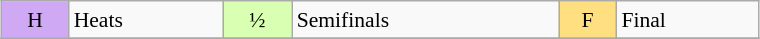<table class="wikitable" style="margin:0.5em auto; font-size:90%; line-height:1.25em;" width=40%;>
<tr>
<td bgcolor="#D0A9F5" align=center>H</td>
<td>Heats</td>
<td bgcolor="#D9FFB2" align=center>½</td>
<td>Semifinals</td>
<td bgcolor="#FFDF80" align=center>F</td>
<td>Final</td>
</tr>
<tr>
</tr>
</table>
